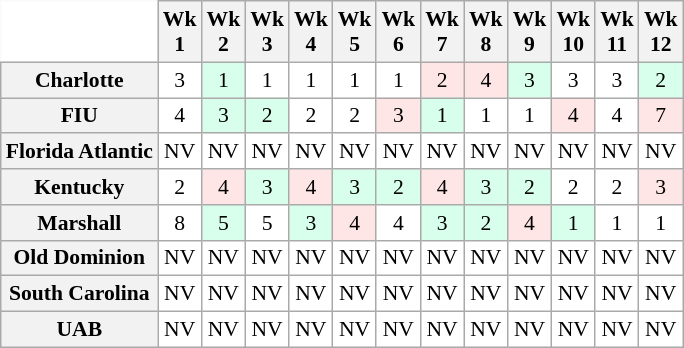<table class="wikitable" style="white-space:nowrap;font-size:90%;text-align:center;">
<tr>
<th style="background:white; border-top-style:hidden; border-left-style:hidden;"> </th>
<th>Wk<br> 1</th>
<th>Wk<br>2</th>
<th>Wk<br>3</th>
<th>Wk<br>4</th>
<th>Wk<br>5</th>
<th>Wk<br>6</th>
<th>Wk<br>7</th>
<th>Wk<br>8</th>
<th>Wk<br>9</th>
<th>Wk<br>10</th>
<th>Wk<br>11</th>
<th>Wk<br>12</th>
</tr>
<tr>
<th style=>Charlotte</th>
<td style="background:#FFF;">3</td>
<td style="background:#d8ffeb;">1</td>
<td style="background:#FFF;">1</td>
<td style="background:#FFF;">1</td>
<td style="background:#FFF;">1</td>
<td style="background:#FFF;">1</td>
<td style="background:#ffe6e6;">2</td>
<td style="background:#ffe6e6;">4</td>
<td style="background:#d8ffeb;">3</td>
<td style="background:#FFF;">3</td>
<td style="background:#FFF;">3</td>
<td style="background:#d8ffeb;">2</td>
</tr>
<tr>
<th style=>FIU</th>
<td style="background:#FFF;">4</td>
<td style="background:#d8ffeb;">3</td>
<td style="background:#d8ffeb;">2</td>
<td style="background:#FFF;">2</td>
<td style="background:#FFF;">2</td>
<td style="background:#ffe6e6;">3</td>
<td style="background:#d8ffeb;">1</td>
<td style="background:#FFF;">1</td>
<td style="background:#FFF;">1</td>
<td style="background:#ffe6e6;">4</td>
<td style="background:#FFF;">4</td>
<td style="background:#ffe6e6;">7</td>
</tr>
<tr>
<th style=>Florida Atlantic</th>
<td style="background:#FFF;">NV</td>
<td style="background:#FFF;">NV</td>
<td style="background:#FFF;">NV</td>
<td style="background:#FFF;">NV</td>
<td style="background:#FFF;">NV</td>
<td style="background:#FFF;">NV</td>
<td style="background:#FFF;">NV</td>
<td style="background:#FFF;">NV</td>
<td style="background:#FFF;">NV</td>
<td style="background:#FFF;">NV</td>
<td style="background:#FFF;">NV</td>
<td style="background:#FFF;">NV</td>
</tr>
<tr>
<th style=>Kentucky</th>
<td style="background:#FFF;">2</td>
<td style="background:#ffe6e6;">4</td>
<td style="background:#d8ffeb;">3</td>
<td style="background:#ffe6e6;">4</td>
<td style="background:#d8ffeb;">3</td>
<td style="background:#d8ffeb;">2</td>
<td style="background:#ffe6e6;">4</td>
<td style="background:#d8ffeb;">3</td>
<td style="background:#d8ffeb;">2</td>
<td style="background:#FFF;">2</td>
<td style="background:#FFF;">2</td>
<td style="background:#ffe6e6;">3</td>
</tr>
<tr>
<th style=>Marshall</th>
<td style="background:#FFF;">8</td>
<td style="background:#d8ffeb;">5</td>
<td style="background:#FFF;">5</td>
<td style="background:#d8ffeb;">3</td>
<td style="background:#ffe6e6;">4</td>
<td style="background:#FFF;">4</td>
<td style="background:#d8ffeb;">3</td>
<td style="background:#d8ffeb;">2</td>
<td style="background:#ffe6e6;">4</td>
<td style="background:#d8ffeb;">1</td>
<td style="background:#FFF;">1</td>
<td style="background:#FFF;">1</td>
</tr>
<tr>
<th style=>Old Dominion</th>
<td style="background:#FFF;">NV</td>
<td style="background:#FFF;">NV</td>
<td style="background:#FFF;">NV</td>
<td style="background:#FFF;">NV</td>
<td style="background:#FFF;">NV</td>
<td style="background:#FFF;">NV</td>
<td style="background:#FFF;">NV</td>
<td style="background:#FFF;">NV</td>
<td style="background:#FFF;">NV</td>
<td style="background:#FFF;">NV</td>
<td style="background:#FFF;">NV</td>
<td style="background:#FFF;">NV</td>
</tr>
<tr>
<th style=>South Carolina</th>
<td style="background:#FFF;">NV</td>
<td style="background:#FFF;">NV</td>
<td style="background:#FFF;">NV</td>
<td style="background:#FFF;">NV</td>
<td style="background:#FFF;">NV</td>
<td style="background:#FFF;">NV</td>
<td style="background:#FFF;">NV</td>
<td style="background:#FFF;">NV</td>
<td style="background:#FFF;">NV</td>
<td style="background:#FFF;">NV</td>
<td style="background:#FFF;">NV</td>
<td style="background:#FFF;">NV</td>
</tr>
<tr>
<th style=>UAB</th>
<td style="background:#FFF;">NV</td>
<td style="background:#FFF;">NV</td>
<td style="background:#FFF;">NV</td>
<td style="background:#FFF;">NV</td>
<td style="background:#FFF;">NV</td>
<td style="background:#FFF;">NV</td>
<td style="background:#FFF;">NV</td>
<td style="background:#FFF;">NV</td>
<td style="background:#FFF;">NV</td>
<td style="background:#FFF;">NV</td>
<td style="background:#FFF;">NV</td>
<td style="background:#FFF;">NV</td>
</tr>
</table>
